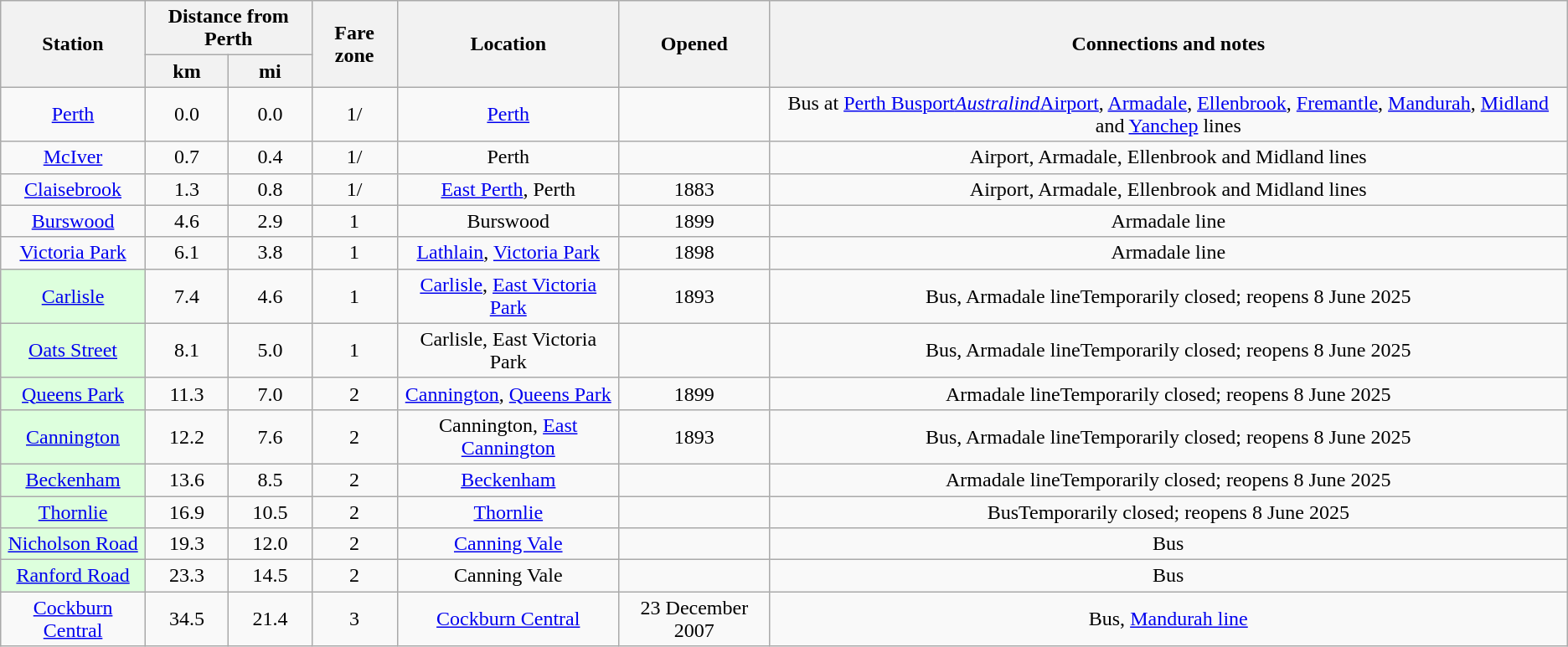<table class="wikitable sortable" style="text-align:center">
<tr>
<th rowspan="2" scope="col" class="unsortable">Station</th>
<th colspan="2">Distance from Perth</th>
<th rowspan="2">Fare zone</th>
<th rowspan="2" scope="col" class="unsortable">Location</th>
<th rowspan="2">Opened</th>
<th rowspan="2" scope="col" class="unsortable">Connections and notes</th>
</tr>
<tr>
<th>km</th>
<th>mi</th>
</tr>
<tr>
<td><a href='#'>Perth</a></td>
<td>0.0</td>
<td>0.0</td>
<td>1/</td>
<td><a href='#'>Perth</a></td>
<td></td>
<td>Bus at <a href='#'>Perth Busport</a><em><a href='#'>Australind</a></em><a href='#'>Airport</a>, <a href='#'>Armadale</a>, <a href='#'>Ellenbrook</a>, <a href='#'>Fremantle</a>, <a href='#'>Mandurah</a>, <a href='#'>Midland</a> and <a href='#'>Yanchep</a> lines</td>
</tr>
<tr>
<td><a href='#'>McIver</a></td>
<td>0.7</td>
<td>0.4</td>
<td>1/</td>
<td>Perth</td>
<td></td>
<td>Airport, Armadale, Ellenbrook and Midland lines</td>
</tr>
<tr>
<td><a href='#'>Claisebrook</a></td>
<td>1.3</td>
<td>0.8</td>
<td>1/</td>
<td><a href='#'>East Perth</a>, Perth</td>
<td>1883</td>
<td>Airport, Armadale, Ellenbrook and Midland lines</td>
</tr>
<tr>
<td><a href='#'>Burswood</a></td>
<td>4.6</td>
<td>2.9</td>
<td>1</td>
<td>Burswood</td>
<td>1899</td>
<td>Armadale line</td>
</tr>
<tr>
<td><a href='#'>Victoria Park</a></td>
<td>6.1</td>
<td>3.8</td>
<td>1</td>
<td><a href='#'>Lathlain</a>, <a href='#'>Victoria Park</a></td>
<td>1898</td>
<td>Armadale line</td>
</tr>
<tr>
<td scope="row" style="background-color:#ddffdd"><a href='#'>Carlisle</a></td>
<td>7.4</td>
<td>4.6</td>
<td>1</td>
<td><a href='#'>Carlisle</a>, <a href='#'>East Victoria Park</a></td>
<td>1893</td>
<td>Bus, Armadale lineTemporarily closed; reopens 8 June 2025</td>
</tr>
<tr>
<td scope="row" style="background-color:#ddffdd"><a href='#'>Oats Street</a></td>
<td>8.1</td>
<td>5.0</td>
<td>1</td>
<td>Carlisle, East Victoria Park</td>
<td></td>
<td>Bus, Armadale lineTemporarily closed; reopens 8 June 2025</td>
</tr>
<tr>
<td scope="row" style="background-color:#ddffdd"><a href='#'>Queens Park</a></td>
<td>11.3</td>
<td>7.0</td>
<td>2</td>
<td><a href='#'>Cannington</a>, <a href='#'>Queens Park</a></td>
<td>1899</td>
<td>Armadale lineTemporarily closed; reopens 8 June 2025</td>
</tr>
<tr>
<td scope="row" style="background-color:#ddffdd"><a href='#'>Cannington</a></td>
<td>12.2</td>
<td>7.6</td>
<td>2</td>
<td>Cannington, <a href='#'>East Cannington</a></td>
<td>1893</td>
<td>Bus, Armadale lineTemporarily closed; reopens 8 June 2025</td>
</tr>
<tr>
<td scope="row" style="background-color:#ddffdd"><a href='#'>Beckenham</a></td>
<td>13.6</td>
<td>8.5</td>
<td>2</td>
<td><a href='#'>Beckenham</a></td>
<td></td>
<td>Armadale lineTemporarily closed; reopens 8 June 2025</td>
</tr>
<tr>
<td scope="row" style="background-color:#ddffdd"><a href='#'>Thornlie</a></td>
<td>16.9</td>
<td>10.5</td>
<td>2</td>
<td><a href='#'>Thornlie</a></td>
<td></td>
<td>BusTemporarily closed; reopens 8 June 2025</td>
</tr>
<tr>
<td scope="row" style="background-color:#ddffdd"><a href='#'>Nicholson Road</a></td>
<td>19.3</td>
<td>12.0</td>
<td>2</td>
<td><a href='#'>Canning Vale</a></td>
<td></td>
<td>Bus</td>
</tr>
<tr>
<td scope="row" style="background-color:#ddffdd"><a href='#'>Ranford Road</a></td>
<td>23.3</td>
<td>14.5</td>
<td>2</td>
<td>Canning Vale</td>
<td></td>
<td>Bus</td>
</tr>
<tr>
<td scope="row"><a href='#'>Cockburn Central</a></td>
<td>34.5</td>
<td>21.4</td>
<td>3</td>
<td><a href='#'>Cockburn Central</a></td>
<td>23 December 2007</td>
<td>Bus, <a href='#'>Mandurah line</a></td>
</tr>
</table>
